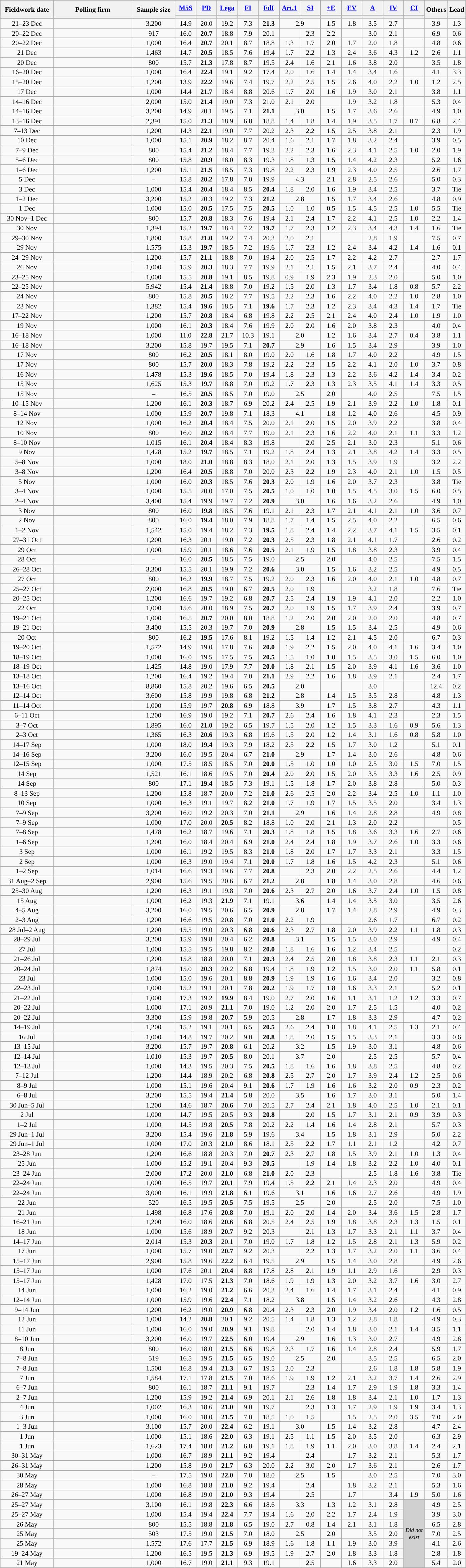<table class="wikitable mw-collapsible mw-collapsed" style="text-align:center;font-size:85%;line-height:13px">
<tr style="height:30px; background-color:#8B8B8B">
<th rowspan="2" style="width:100px;">Fieldwork date</th>
<th rowspan="2" style="width:150px;">Polling firm</th>
<th rowspan="2" style="width:80px;">Sample size</th>
<th style="width:35px;"><a href='#'>M5S</a></th>
<th style="width:35px;"><a href='#'>PD</a></th>
<th style="width:35px;"><a href='#'>Lega</a></th>
<th style="width:35px;"><a href='#'>FI</a></th>
<th style="width:35px;"><a href='#'>FdI</a></th>
<th style="width:35px;"><a href='#'>Art.1</a></th>
<th style="width:35px;"><a href='#'>SI</a></th>
<th style="width:35px;"><a href='#'>+E</a></th>
<th style="width:35px;"><a href='#'>EV</a></th>
<th style="width:35px;"><a href='#'>A</a></th>
<th style="width:35px;"><a href='#'>IV</a></th>
<th style="width:35px;"><a href='#'>CI</a></th>
<th rowspan="2" style="width:35px;">Others</th>
<th rowspan="2" style="width:25px;">Lead</th>
</tr>
<tr>
<th style="background:"></th>
<th style="background:"></th>
<th style="background:"></th>
<th style="background:"></th>
<th style="background:"></th>
<th style="background:"></th>
<th style="background:"></th>
<th style="background:"></th>
<th style="background:"></th>
<th style="background:"></th>
<th style="background:"></th>
<th style="background:"></th>
</tr>
<tr>
<td>21–23 Dec</td>
<td></td>
<td>3,200</td>
<td>14.9</td>
<td>20.0</td>
<td>19.2</td>
<td>7.3</td>
<td><strong>21.3</strong></td>
<td colspan="2">2.9</td>
<td>1.5</td>
<td>1.8</td>
<td>3.5</td>
<td>2.7</td>
<td></td>
<td>3.9</td>
<td style="background:">1.3</td>
</tr>
<tr>
<td>20–22 Dec</td>
<td></td>
<td>917</td>
<td>16.0</td>
<td><strong>20.7</strong></td>
<td>18.8</td>
<td>7.9</td>
<td>20.1</td>
<td></td>
<td>2.3</td>
<td>2.2</td>
<td></td>
<td>3.0</td>
<td>2.1</td>
<td></td>
<td>6.9</td>
<td style="background:">0.6</td>
</tr>
<tr>
<td>20–22 Dec</td>
<td></td>
<td>1,000</td>
<td>16.4</td>
<td><strong>20.7</strong></td>
<td>20.1</td>
<td>8.7</td>
<td>18.8</td>
<td>1.3</td>
<td>1.7</td>
<td>2.0</td>
<td>1.7</td>
<td>2.0</td>
<td>1.8</td>
<td></td>
<td>4.8</td>
<td style="background:">0.6</td>
</tr>
<tr>
<td>21 Dec</td>
<td></td>
<td>1,463</td>
<td>14.7</td>
<td><strong>20.5</strong></td>
<td>18.5</td>
<td>7.6</td>
<td>19.4</td>
<td>1.7</td>
<td>2.2</td>
<td>1.3</td>
<td>2.4</td>
<td>3.6</td>
<td>4.3</td>
<td>1.2</td>
<td>2.6</td>
<td style="background:">1.1</td>
</tr>
<tr>
<td>20 Dec</td>
<td></td>
<td>800</td>
<td>15.7</td>
<td><strong>21.3</strong></td>
<td>17.8</td>
<td>8.7</td>
<td>19.5</td>
<td>2.4</td>
<td>1.6</td>
<td>2.1</td>
<td>1.6</td>
<td>3.8</td>
<td>2.0</td>
<td></td>
<td>3.5</td>
<td style="background:">1.8</td>
</tr>
<tr>
<td>16–20 Dec</td>
<td></td>
<td>1,000</td>
<td>16.4</td>
<td><strong>22.4</strong></td>
<td>19.1</td>
<td>9.2</td>
<td>17.4</td>
<td>2.0</td>
<td>1.6</td>
<td>1.4</td>
<td>1.4</td>
<td>3.4</td>
<td>1.6</td>
<td></td>
<td>4.1</td>
<td style="background:">3.3</td>
</tr>
<tr>
<td>15–20 Dec</td>
<td></td>
<td>1,200</td>
<td>13.9</td>
<td><strong>22.2</strong></td>
<td>19.6</td>
<td>7.4</td>
<td>19.7</td>
<td>2.2</td>
<td>2.5</td>
<td>1.5</td>
<td>2.6</td>
<td>4.0</td>
<td>2.2</td>
<td>1.0</td>
<td>1.2</td>
<td style="background:">2.5</td>
</tr>
<tr>
<td>17 Dec</td>
<td></td>
<td>1,000</td>
<td>14.4</td>
<td><strong>21.7</strong></td>
<td>18.4</td>
<td>8.8</td>
<td>20.6</td>
<td>1.7</td>
<td>2.0</td>
<td>1.6</td>
<td>1.9</td>
<td>3.0</td>
<td>2.1</td>
<td></td>
<td>3.8</td>
<td style="background:">1.1</td>
</tr>
<tr>
<td>14–16 Dec</td>
<td></td>
<td>2,000</td>
<td>15.0</td>
<td><strong>21.4</strong></td>
<td>19.0</td>
<td>7.3</td>
<td>21.0</td>
<td>2.1</td>
<td>2.0</td>
<td></td>
<td>1.9</td>
<td>3.2</td>
<td>1.8</td>
<td></td>
<td>5.3</td>
<td style="background:">0.4</td>
</tr>
<tr>
<td>14–16 Dec</td>
<td></td>
<td>3,200</td>
<td>14.9</td>
<td>20.1</td>
<td>19.5</td>
<td>7.1</td>
<td><strong>21.1</strong></td>
<td colspan="2">3.0</td>
<td>1.5</td>
<td>1.7</td>
<td>3.6</td>
<td>2.6</td>
<td></td>
<td>4.9</td>
<td style="background:">1.0</td>
</tr>
<tr>
<td>13–16 Dec</td>
<td></td>
<td>2,391</td>
<td>15.0</td>
<td><strong>21.3</strong></td>
<td>18.9</td>
<td>6.8</td>
<td>18.8</td>
<td>1.4</td>
<td>1.8</td>
<td>1.4</td>
<td>1.9</td>
<td>3.5</td>
<td>1.7</td>
<td>0.7</td>
<td>6.8</td>
<td style="background:">2.4</td>
</tr>
<tr>
<td>7–13 Dec</td>
<td></td>
<td>1,200</td>
<td>14.3</td>
<td><strong>22.1</strong></td>
<td>19.0</td>
<td>7.7</td>
<td>20.2</td>
<td>2.3</td>
<td>2.2</td>
<td>1.5</td>
<td>2.5</td>
<td>3.8</td>
<td>2.1</td>
<td></td>
<td>2.3</td>
<td style="background:">1.9</td>
</tr>
<tr>
<td>10 Dec</td>
<td></td>
<td>1,000</td>
<td>15.1</td>
<td><strong>20.9</strong></td>
<td>18.2</td>
<td>8.7</td>
<td>20.4</td>
<td>1.6</td>
<td>2.1</td>
<td>1.7</td>
<td>1.8</td>
<td>3.2</td>
<td>2.4</td>
<td></td>
<td>3.9</td>
<td style="background:">0.5</td>
</tr>
<tr>
<td>7–9 Dec</td>
<td></td>
<td>800</td>
<td>15.4</td>
<td><strong>21.2</strong></td>
<td>18.4</td>
<td>7.7</td>
<td>19.3</td>
<td>2.2</td>
<td>2.3</td>
<td>1.6</td>
<td>2.3</td>
<td>4.1</td>
<td>2.5</td>
<td>1.0</td>
<td>2.0</td>
<td style="background:">1.9</td>
</tr>
<tr>
<td>5–6 Dec</td>
<td></td>
<td>800</td>
<td>15.8</td>
<td><strong>20.9</strong></td>
<td>18.0</td>
<td>8.3</td>
<td>19.3</td>
<td>1.8</td>
<td>1.3</td>
<td>1.5</td>
<td>1.4</td>
<td>4.2</td>
<td>2.3</td>
<td></td>
<td>5.2</td>
<td style="background:">1.6</td>
</tr>
<tr>
<td>1–6 Dec</td>
<td></td>
<td>1,200</td>
<td>15.1</td>
<td><strong>21.5</strong></td>
<td>18.5</td>
<td>7.3</td>
<td>19.8</td>
<td>2.2</td>
<td>2.3</td>
<td>1.9</td>
<td>2.3</td>
<td>4.0</td>
<td>2.5</td>
<td></td>
<td>2.6</td>
<td style="background:">1.7</td>
</tr>
<tr>
<td>5 Dec</td>
<td></td>
<td>–</td>
<td>15.8</td>
<td><strong>20.2</strong></td>
<td>17.8</td>
<td>7.0</td>
<td>19.9</td>
<td colspan="2">4.3</td>
<td>2.1</td>
<td>2.8</td>
<td>2.5</td>
<td>2.6</td>
<td></td>
<td>5.0</td>
<td style="background:">0.3</td>
</tr>
<tr>
<td>3 Dec</td>
<td></td>
<td>1,000</td>
<td>15.4</td>
<td><strong>20.4</strong></td>
<td>18.4</td>
<td>8.5</td>
<td><strong>20.4</strong></td>
<td>1.8</td>
<td>2.0</td>
<td>1.6</td>
<td>1.9</td>
<td>3.4</td>
<td>2.5</td>
<td></td>
<td>3.7</td>
<td>Tie</td>
</tr>
<tr>
<td>1–2 Dec</td>
<td></td>
<td>3,200</td>
<td>15.2</td>
<td>20.3</td>
<td>19.2</td>
<td>7.3</td>
<td><strong>21.2</strong></td>
<td colspan="2">2.8</td>
<td>1.5</td>
<td>1.7</td>
<td>3.4</td>
<td>2.6</td>
<td></td>
<td>4.8</td>
<td style="background:">0.9</td>
</tr>
<tr>
<td>1 Dec</td>
<td></td>
<td>1,000</td>
<td>15.0</td>
<td><strong>20.5</strong></td>
<td>17.5</td>
<td>7.5</td>
<td><strong>20.5</strong></td>
<td>1.0</td>
<td>1.0</td>
<td>0.5</td>
<td>1.5</td>
<td>4.5</td>
<td>2.5</td>
<td>1.0</td>
<td>5.5</td>
<td>Tie</td>
</tr>
<tr>
<td>30 Nov–1 Dec</td>
<td></td>
<td>800</td>
<td>15.7</td>
<td><strong>20.8</strong></td>
<td>18.3</td>
<td>7.6</td>
<td>19.4</td>
<td>2.1</td>
<td>2.4</td>
<td>1.7</td>
<td>2.2</td>
<td>4.1</td>
<td>2.5</td>
<td>1.0</td>
<td>2.2</td>
<td style="background:">1.4</td>
</tr>
<tr>
<td>30 Nov</td>
<td></td>
<td>1,394</td>
<td>15.2</td>
<td><strong>19.7</strong></td>
<td>18.4</td>
<td>7.2</td>
<td><strong>19.7</strong></td>
<td>1.7</td>
<td>2.3</td>
<td>1.2</td>
<td>2.3</td>
<td>3.4</td>
<td>4.3</td>
<td>1.4</td>
<td>1.6</td>
<td>Tie</td>
</tr>
<tr>
<td>29–30 Nov</td>
<td></td>
<td>1,800</td>
<td>15.8</td>
<td><strong>21.0</strong></td>
<td>19.2</td>
<td>7.4</td>
<td>20.3</td>
<td>2.0</td>
<td>2.1</td>
<td></td>
<td></td>
<td>2.8</td>
<td>1.9</td>
<td></td>
<td>7.5</td>
<td style="background:">0.7</td>
</tr>
<tr>
<td>29 Nov</td>
<td></td>
<td>1,575</td>
<td>15.3</td>
<td><strong>19.7</strong></td>
<td>18.5</td>
<td>7.2</td>
<td>19.6</td>
<td>1.7</td>
<td>2.3</td>
<td>1.2</td>
<td>2.4</td>
<td>3.4</td>
<td>4.2</td>
<td>1.4</td>
<td>1.6</td>
<td style="background:">0.1</td>
</tr>
<tr>
<td>24–29 Nov</td>
<td></td>
<td>1,200</td>
<td>15.7</td>
<td><strong>21.1</strong></td>
<td>18.8</td>
<td>7.0</td>
<td>19.4</td>
<td>2.0</td>
<td>2.5</td>
<td>1.7</td>
<td>2.2</td>
<td>4.2</td>
<td>2.7</td>
<td></td>
<td>2.7</td>
<td style="background:">1.7</td>
</tr>
<tr>
<td>26 Nov</td>
<td></td>
<td>1,000</td>
<td>15.9</td>
<td><strong>20.3</strong></td>
<td>18.3</td>
<td>7.7</td>
<td>19.9</td>
<td>2.1</td>
<td>2.1</td>
<td>1.5</td>
<td>2.1</td>
<td>3.7</td>
<td>2.4</td>
<td></td>
<td>4.0</td>
<td style="background:">0.4</td>
</tr>
<tr>
<td>23–25 Nov</td>
<td></td>
<td>1,000</td>
<td>15.5</td>
<td><strong>20.8</strong></td>
<td>19.1</td>
<td>8.5</td>
<td>19.8</td>
<td>0.9</td>
<td>1.9</td>
<td>2.3</td>
<td>1.9</td>
<td>2.3</td>
<td>2.0</td>
<td></td>
<td>5.0</td>
<td style="background:">1.0</td>
</tr>
<tr>
<td>22–25 Nov</td>
<td></td>
<td>5,942</td>
<td>15.4</td>
<td><strong>21.4</strong></td>
<td>18.8</td>
<td>7.0</td>
<td>19.2</td>
<td>1.5</td>
<td>2.0</td>
<td>1.3</td>
<td>1.7</td>
<td>3.4</td>
<td>1.8</td>
<td>0.8</td>
<td>5.7</td>
<td style="background:">2.2</td>
</tr>
<tr>
<td>24 Nov</td>
<td></td>
<td>800</td>
<td>15.8</td>
<td><strong>20.5</strong></td>
<td>18.2</td>
<td>7.7</td>
<td>19.5</td>
<td>2.2</td>
<td>2.3</td>
<td>1.6</td>
<td>2.2</td>
<td>4.0</td>
<td>2.2</td>
<td>1.0</td>
<td>2.8</td>
<td style="background:">1.0</td>
</tr>
<tr>
<td>23 Nov</td>
<td></td>
<td>1,382</td>
<td>15.4</td>
<td><strong>19.6</strong></td>
<td>18.5</td>
<td>7.1</td>
<td><strong>19.6</strong></td>
<td>1.7</td>
<td>2.3</td>
<td>1.2</td>
<td>2.3</td>
<td>3.4</td>
<td>4.3</td>
<td>1.4</td>
<td>1.7</td>
<td>Tie</td>
</tr>
<tr>
<td>17–22 Nov</td>
<td></td>
<td>1,200</td>
<td>15.7</td>
<td><strong>20.8</strong></td>
<td>18.4</td>
<td>6.8</td>
<td>19.8</td>
<td>2.2</td>
<td>2.5</td>
<td>2.1</td>
<td>2.4</td>
<td>4.0</td>
<td>2.4</td>
<td>1.0</td>
<td>1.9</td>
<td style="background:">1.0</td>
</tr>
<tr>
<td>19 Nov</td>
<td></td>
<td>1,000</td>
<td>16.1</td>
<td><strong>20.3</strong></td>
<td>18.4</td>
<td>7.6</td>
<td>19.9</td>
<td>2.0</td>
<td>2.0</td>
<td>1.6</td>
<td>2.0</td>
<td>3.8</td>
<td>2.3</td>
<td></td>
<td>4.0</td>
<td style="background:">0.4</td>
</tr>
<tr>
<td>16–18 Nov</td>
<td></td>
<td>1,000</td>
<td>11.0</td>
<td><strong>22.8</strong></td>
<td>21.7</td>
<td>10.3</td>
<td>19.1</td>
<td colspan="2">2.0</td>
<td>1.2</td>
<td>1.6</td>
<td>3.4</td>
<td>2.7</td>
<td>0.4</td>
<td>3.8</td>
<td style="background:">1.1</td>
</tr>
<tr>
<td>16–18 Nov</td>
<td></td>
<td>3,200</td>
<td>15.8</td>
<td>19.7</td>
<td>19.5</td>
<td>7.1</td>
<td><strong>20.7</strong></td>
<td colspan="2">2.9</td>
<td>1.6</td>
<td>1.5</td>
<td>3.4</td>
<td>2.9</td>
<td></td>
<td>3.9</td>
<td style="background:">1.0</td>
</tr>
<tr>
<td>17 Nov</td>
<td></td>
<td>800</td>
<td>16.2</td>
<td><strong>20.5</strong></td>
<td>18.1</td>
<td>8.0</td>
<td>19.0</td>
<td>2.0</td>
<td>1.6</td>
<td>1.8</td>
<td>1.7</td>
<td>4.0</td>
<td>2.2</td>
<td></td>
<td>4.9</td>
<td style="background:">1.5</td>
</tr>
<tr>
<td>17 Nov</td>
<td></td>
<td>800</td>
<td>15.7</td>
<td><strong>20.0</strong></td>
<td>18.3</td>
<td>7.8</td>
<td>19.2</td>
<td>2.2</td>
<td>2.3</td>
<td>1.5</td>
<td>2.2</td>
<td>4.1</td>
<td>2.0</td>
<td>1.0</td>
<td>3.7</td>
<td style="background:">0.8</td>
</tr>
<tr>
<td>16 Nov</td>
<td></td>
<td>1,478</td>
<td>15.3</td>
<td><strong>19.6</strong></td>
<td>18.5</td>
<td>7.0</td>
<td>19.4</td>
<td>1.8</td>
<td>2.3</td>
<td>1.3</td>
<td>2.2</td>
<td>3.6</td>
<td>4.2</td>
<td>1.4</td>
<td>3.4</td>
<td style="background:">0.2</td>
</tr>
<tr>
<td>15 Nov</td>
<td></td>
<td>1,625</td>
<td>15.3</td>
<td><strong>19.7</strong></td>
<td>18.8</td>
<td>7.0</td>
<td>19.2</td>
<td>1.7</td>
<td>2.3</td>
<td>1.3</td>
<td>2.3</td>
<td>3.5</td>
<td>4.1</td>
<td>1.4</td>
<td>3.3</td>
<td style="background:">0.5</td>
</tr>
<tr>
<td>15 Nov</td>
<td></td>
<td>–</td>
<td>16.5</td>
<td><strong>20.5</strong></td>
<td>18.5</td>
<td>7.0</td>
<td>19.0</td>
<td colspan="2">2.5</td>
<td>2.0</td>
<td></td>
<td>4.0</td>
<td>2.5</td>
<td></td>
<td>7.5</td>
<td style="background:">1.5</td>
</tr>
<tr>
<td>10–15 Nov</td>
<td></td>
<td>1,200</td>
<td>16.1</td>
<td><strong>20.3</strong></td>
<td>18.7</td>
<td>6.9</td>
<td>20.2</td>
<td>2.4</td>
<td>2.5</td>
<td>1.9</td>
<td>2.1</td>
<td>3.9</td>
<td>2.2</td>
<td>1.0</td>
<td>1.8</td>
<td style="background:">0.1</td>
</tr>
<tr>
<td>8–14 Nov</td>
<td></td>
<td>1,000</td>
<td>15.9</td>
<td><strong>20.7</strong></td>
<td>19.8</td>
<td>7.1</td>
<td>18.3</td>
<td colspan="2">4.1</td>
<td>1.8</td>
<td>1.2</td>
<td>4.0</td>
<td>2.6</td>
<td></td>
<td>4.5</td>
<td style="background:">0.9</td>
</tr>
<tr>
<td>12 Nov</td>
<td></td>
<td>1,000</td>
<td>16.2</td>
<td><strong>20.4</strong></td>
<td>18.4</td>
<td>7.5</td>
<td>20.0</td>
<td>2.1</td>
<td>2.0</td>
<td>1.5</td>
<td>2.0</td>
<td>3.9</td>
<td>2.2</td>
<td></td>
<td>3.8</td>
<td style="background:">0.4</td>
</tr>
<tr>
<td>10 Nov</td>
<td></td>
<td>800</td>
<td>16.0</td>
<td><strong>20.2</strong></td>
<td>18.4</td>
<td>7.7</td>
<td>19.0</td>
<td>2.1</td>
<td>2.3</td>
<td>1.6</td>
<td>2.2</td>
<td>4.0</td>
<td>2.1</td>
<td>1.1</td>
<td>3.3</td>
<td style="background:">1.2</td>
</tr>
<tr>
<td>8–10 Nov</td>
<td></td>
<td>1,015</td>
<td>16.1</td>
<td><strong>20.4</strong></td>
<td>18.4</td>
<td>8.3</td>
<td>19.8</td>
<td></td>
<td>2.0</td>
<td>2.5</td>
<td>2.1</td>
<td>3.0</td>
<td>2.3</td>
<td></td>
<td>5.1</td>
<td style="background:">0.6</td>
</tr>
<tr>
<td>9 Nov</td>
<td></td>
<td>1,428</td>
<td>15.2</td>
<td><strong>19.7</strong></td>
<td>18.5</td>
<td>7.1</td>
<td>19.2</td>
<td>1.8</td>
<td>2.4</td>
<td>1.3</td>
<td>2.1</td>
<td>3.8</td>
<td>4.2</td>
<td>1.4</td>
<td>3.3</td>
<td style="background:">0.5</td>
</tr>
<tr>
<td>5–8 Nov</td>
<td></td>
<td>1,000</td>
<td>18.0</td>
<td><strong>21.0</strong></td>
<td>18.8</td>
<td>8.3</td>
<td>18.0</td>
<td>2.1</td>
<td>2.0</td>
<td>1.3</td>
<td>1.5</td>
<td>3.9</td>
<td>1.9</td>
<td></td>
<td>3.2</td>
<td style="background:">2.2</td>
</tr>
<tr>
<td>3–8 Nov</td>
<td></td>
<td>1,200</td>
<td>16.4</td>
<td><strong>20.5</strong></td>
<td>18.8</td>
<td>7.0</td>
<td>20.0</td>
<td>2.3</td>
<td>2.2</td>
<td>1.9</td>
<td>2.3</td>
<td>4.0</td>
<td>2.1</td>
<td>1.0</td>
<td>1.5</td>
<td style="background:">0.5</td>
</tr>
<tr>
<td>5 Nov</td>
<td></td>
<td>1,000</td>
<td>16.0</td>
<td><strong>20.3</strong></td>
<td>18.5</td>
<td>7.6</td>
<td><strong>20.3</strong></td>
<td>2.0</td>
<td>1.9</td>
<td>1.6</td>
<td>2.0</td>
<td>3.7</td>
<td>2.3</td>
<td></td>
<td>3.8</td>
<td>Tie</td>
</tr>
<tr>
<td>3–4 Nov</td>
<td></td>
<td>1,000</td>
<td>15.5</td>
<td>20.0</td>
<td>17.0</td>
<td>7.5</td>
<td><strong>20.5</strong></td>
<td>1.0</td>
<td>1.0</td>
<td>1.0</td>
<td>1.5</td>
<td>4.5</td>
<td>3.0</td>
<td>1.5</td>
<td>6.0</td>
<td style="background:">0.5</td>
</tr>
<tr>
<td>2–4 Nov</td>
<td></td>
<td>3,400</td>
<td>15.4</td>
<td>19.9</td>
<td>19.7</td>
<td>7.2</td>
<td><strong>20.9</strong></td>
<td colspan="2">3.0</td>
<td>1.6</td>
<td>1.6</td>
<td>3.2</td>
<td>2.6</td>
<td></td>
<td>4.9</td>
<td style="background:">1.0</td>
</tr>
<tr>
<td>3 Nov</td>
<td></td>
<td>800</td>
<td>16.0</td>
<td><strong>19.8</strong></td>
<td>18.5</td>
<td>7.6</td>
<td>19.1</td>
<td>2.1</td>
<td>2.3</td>
<td>1.7</td>
<td>2.1</td>
<td>4.1</td>
<td>2.1</td>
<td>1.0</td>
<td>3.6</td>
<td style="background:">0.7</td>
</tr>
<tr>
<td>2 Nov</td>
<td></td>
<td>800</td>
<td>16.0</td>
<td><strong>19.4</strong></td>
<td>18.0</td>
<td>7.9</td>
<td>18.8</td>
<td>1.7</td>
<td>1.4</td>
<td>1.5</td>
<td>2.5</td>
<td>4.0</td>
<td>2.2</td>
<td></td>
<td>6.5</td>
<td style="background:">0.6</td>
</tr>
<tr>
<td>1–2 Nov</td>
<td></td>
<td>1,542</td>
<td>15.0</td>
<td>19.4</td>
<td>18.2</td>
<td>7.3</td>
<td><strong>19.5</strong></td>
<td>1.8</td>
<td>2.4</td>
<td>1.4</td>
<td>2.2</td>
<td>3.7</td>
<td>4.1</td>
<td>1.5</td>
<td>3.5</td>
<td style="background:">0.1</td>
</tr>
<tr>
<td>27–31 Oct</td>
<td></td>
<td>1,200</td>
<td>16.3</td>
<td>20.1</td>
<td>19.0</td>
<td>7.2</td>
<td><strong>20.3</strong></td>
<td>2.5</td>
<td>2.3</td>
<td>1.8</td>
<td>2.1</td>
<td>4.1</td>
<td>1.7</td>
<td></td>
<td>2.6</td>
<td style="background:">0.2</td>
</tr>
<tr>
<td>29 Oct</td>
<td></td>
<td>1,000</td>
<td>15.9</td>
<td>20.1</td>
<td>18.6</td>
<td>7.6</td>
<td><strong>20.5</strong></td>
<td>2.1</td>
<td>1.9</td>
<td>1.5</td>
<td>1.8</td>
<td>3.8</td>
<td>2.3</td>
<td></td>
<td>3.9</td>
<td style="background:">0.4</td>
</tr>
<tr>
<td>28 Oct</td>
<td></td>
<td>–</td>
<td>16.0</td>
<td><strong>20.5</strong></td>
<td>18.5</td>
<td>7.5</td>
<td>19.0</td>
<td colspan="2">2.5</td>
<td>2.0</td>
<td></td>
<td>4.0</td>
<td>2.5</td>
<td></td>
<td>7.5</td>
<td style="background:">1.5</td>
</tr>
<tr>
<td>26–28 Oct</td>
<td></td>
<td>3,300</td>
<td>15.5</td>
<td>20.1</td>
<td>19.9</td>
<td>7.2</td>
<td><strong>20.6</strong></td>
<td colspan="2">3.0</td>
<td>1.5</td>
<td>1.6</td>
<td>3.2</td>
<td>2.5</td>
<td></td>
<td>4.9</td>
<td style="background:">0.5</td>
</tr>
<tr>
<td>27 Oct</td>
<td></td>
<td>800</td>
<td>16.2</td>
<td><strong>19.9</strong></td>
<td>18.7</td>
<td>7.5</td>
<td>19.2</td>
<td>2.0</td>
<td>2.3</td>
<td>1.6</td>
<td>2.0</td>
<td>4.0</td>
<td>2.1</td>
<td>1.0</td>
<td>4.8</td>
<td style="background:">0.7</td>
</tr>
<tr>
<td>25–27 Oct</td>
<td></td>
<td>2,000</td>
<td>16.8</td>
<td><strong>20.5</strong></td>
<td>19.0</td>
<td>6.7</td>
<td><strong>20.5</strong></td>
<td>2.0</td>
<td>1.9</td>
<td></td>
<td></td>
<td>3.2</td>
<td>1.8</td>
<td></td>
<td>7.6</td>
<td>Tie</td>
</tr>
<tr>
<td>20–25 Oct</td>
<td></td>
<td>1,200</td>
<td>16.6</td>
<td>19.7</td>
<td>19.2</td>
<td>6.8</td>
<td><strong>20.7</strong></td>
<td>2.5</td>
<td>2.4</td>
<td>1.9</td>
<td>1.9</td>
<td>4.1</td>
<td>2.0</td>
<td></td>
<td>2.2</td>
<td style="background:">1.0</td>
</tr>
<tr>
<td>22 Oct</td>
<td></td>
<td>1,000</td>
<td>15.6</td>
<td>20.0</td>
<td>18.9</td>
<td>7.5</td>
<td><strong>20.7</strong></td>
<td>2.0</td>
<td>1.9</td>
<td>1.5</td>
<td>1.7</td>
<td>3.9</td>
<td>2.4</td>
<td></td>
<td>3.9</td>
<td style="background:">0.7</td>
</tr>
<tr>
<td>19–21 Oct</td>
<td></td>
<td>1,000</td>
<td>16.5</td>
<td><strong>20.7</strong></td>
<td>20.0</td>
<td>8.0</td>
<td>18.8</td>
<td>1.2</td>
<td>2.0</td>
<td>2.0</td>
<td>2.0</td>
<td>2.0</td>
<td>2.0</td>
<td></td>
<td>4.8</td>
<td style="background:">0.7</td>
</tr>
<tr>
<td>19–21 Oct</td>
<td></td>
<td>3,400</td>
<td>15.5</td>
<td>20.3</td>
<td>19.7</td>
<td>7.0</td>
<td><strong>20.9</strong></td>
<td colspan="2">2.8</td>
<td>1.5</td>
<td>1.5</td>
<td>3.4</td>
<td>2.5</td>
<td></td>
<td>4.9</td>
<td style="background:">0.6</td>
</tr>
<tr>
<td>20 Oct</td>
<td></td>
<td>800</td>
<td>16.2</td>
<td><strong>19.5</strong></td>
<td>17.6</td>
<td>8.1</td>
<td>19.2</td>
<td>1.5</td>
<td>1.4</td>
<td>1.2</td>
<td>2.1</td>
<td>4.5</td>
<td>2.0</td>
<td></td>
<td>6.7</td>
<td style="background:">0.3</td>
</tr>
<tr>
<td>19–20 Oct</td>
<td></td>
<td>1,572</td>
<td>14.9</td>
<td>19.0</td>
<td>17.8</td>
<td>7.6</td>
<td><strong>20.0</strong></td>
<td>1.9</td>
<td>2.2</td>
<td>1.5</td>
<td>2.0</td>
<td>4.0</td>
<td>4.1</td>
<td>1.6</td>
<td>3.4</td>
<td style="background:">1.0</td>
</tr>
<tr>
<td>18–19 Oct</td>
<td></td>
<td>1,000</td>
<td>16.0</td>
<td>19.5</td>
<td>17.5</td>
<td>7.5</td>
<td><strong>20.5</strong></td>
<td>1.5</td>
<td>1.0</td>
<td>1.0</td>
<td>1.5</td>
<td>3.5</td>
<td>3.0</td>
<td>1.5</td>
<td>6.0</td>
<td style="background:">1.0</td>
</tr>
<tr>
<td>18–19 Oct</td>
<td></td>
<td>1,425</td>
<td>14.8</td>
<td>19.0</td>
<td>17.9</td>
<td>7.7</td>
<td><strong>20.0</strong></td>
<td>1.8</td>
<td>2.1</td>
<td>1.5</td>
<td>2.0</td>
<td>3.9</td>
<td>4.1</td>
<td>1.6</td>
<td>3.6</td>
<td style="background:">1.0</td>
</tr>
<tr>
<td>13–18 Oct</td>
<td></td>
<td>1,200</td>
<td>16.4</td>
<td>19.2</td>
<td>19.4</td>
<td>7.0</td>
<td><strong>21.1</strong></td>
<td>2.9</td>
<td>2.2</td>
<td>1.6</td>
<td>1.8</td>
<td>3.9</td>
<td>2.1</td>
<td></td>
<td>2.4</td>
<td style="background:">1.7</td>
</tr>
<tr>
<td>13–16 Oct</td>
<td></td>
<td>8,860</td>
<td>15.8</td>
<td>20.2</td>
<td>19.6</td>
<td>6.5</td>
<td><strong>20.5</strong></td>
<td colspan="2">2.0</td>
<td></td>
<td></td>
<td>3.0</td>
<td></td>
<td></td>
<td>12.4</td>
<td style="background:">0.2</td>
</tr>
<tr>
<td>12–14 Oct</td>
<td></td>
<td>3,600</td>
<td>15.8</td>
<td>19.9</td>
<td>19.8</td>
<td>6.8</td>
<td><strong>21.2</strong></td>
<td colspan="2">2.8</td>
<td>1.4</td>
<td>1.5</td>
<td>3.5</td>
<td>2.8</td>
<td></td>
<td>4.8</td>
<td style="background:">1.3</td>
</tr>
<tr>
<td>11–14 Oct</td>
<td></td>
<td>1,000</td>
<td>15.9</td>
<td>19.7</td>
<td><strong>20.8</strong></td>
<td>6.9</td>
<td>18.8</td>
<td colspan="2">3.9</td>
<td>1.7</td>
<td>1.5</td>
<td>3.8</td>
<td>2.7</td>
<td></td>
<td>4.3</td>
<td style="background:">1.1</td>
</tr>
<tr>
<td>6–11 Oct</td>
<td></td>
<td>1,200</td>
<td>16.9</td>
<td>19.0</td>
<td>19.2</td>
<td>7.1</td>
<td><strong>20.7</strong></td>
<td>2.6</td>
<td>2.4</td>
<td>1.6</td>
<td>1.8</td>
<td>4.1</td>
<td>2.3</td>
<td></td>
<td>2.3</td>
<td style="background:">1.5</td>
</tr>
<tr>
<td>3–7 Oct</td>
<td></td>
<td>1,895</td>
<td>16.0</td>
<td><strong>21.0</strong></td>
<td>19.2</td>
<td>6.5</td>
<td>19.7</td>
<td>1.5</td>
<td>2.0</td>
<td>1.2</td>
<td>1.5</td>
<td>3.3</td>
<td>1.6</td>
<td>0.9</td>
<td>5.6</td>
<td style="background:">1.3</td>
</tr>
<tr>
<td>2–3 Oct</td>
<td></td>
<td>1,365</td>
<td>16.3</td>
<td><strong>20.6</strong></td>
<td>19.3</td>
<td>6.8</td>
<td>19.6</td>
<td>1.5</td>
<td>2.0</td>
<td>1.2</td>
<td>1.4</td>
<td>3.1</td>
<td>1.6</td>
<td>0.8</td>
<td>5.8</td>
<td style="background:">1.0</td>
</tr>
<tr>
<td>14–17 Sep</td>
<td></td>
<td>1,000</td>
<td>18.0</td>
<td><strong>19.4</strong></td>
<td>19.3</td>
<td>7.9</td>
<td>18.2</td>
<td>2.5</td>
<td>2.2</td>
<td>1.5</td>
<td>1.7</td>
<td>3.0</td>
<td>1.2</td>
<td></td>
<td>5.1</td>
<td style="background:">0.1</td>
</tr>
<tr>
<td>14–16 Sep</td>
<td></td>
<td>3,200</td>
<td>16.0</td>
<td>19.5</td>
<td>20.4</td>
<td>6.7</td>
<td><strong>21.0</strong></td>
<td colspan="2">2.9</td>
<td>1.7</td>
<td>1.4</td>
<td>3.0</td>
<td>2.6</td>
<td></td>
<td>4.8</td>
<td style="background:">0.6</td>
</tr>
<tr>
<td>12–15 Sep</td>
<td></td>
<td>1,000</td>
<td>17.5</td>
<td>18.5</td>
<td>18.5</td>
<td>7.0</td>
<td><strong>20.0</strong></td>
<td>1.5</td>
<td>1.0</td>
<td>1.0</td>
<td>1.0</td>
<td>2.5</td>
<td>3.0</td>
<td>1.5</td>
<td>7.0</td>
<td style="background:">1.5</td>
</tr>
<tr>
<td>14 Sep</td>
<td></td>
<td>1,521</td>
<td>16.1</td>
<td>18.6</td>
<td>19.5</td>
<td>7.0</td>
<td><strong>20.4</strong></td>
<td>2.0</td>
<td>2.0</td>
<td>1.5</td>
<td>2.0</td>
<td>3.5</td>
<td>3.3</td>
<td>1.6</td>
<td>2.5</td>
<td style="background:">0.9</td>
</tr>
<tr>
<td>14 Sep</td>
<td></td>
<td>800</td>
<td>17.1</td>
<td><strong>19.4</strong></td>
<td>18.5</td>
<td>7.3</td>
<td>19.1</td>
<td>1.5</td>
<td>1.8</td>
<td>1.7</td>
<td>2.0</td>
<td>3.8</td>
<td>2.8</td>
<td></td>
<td>5.0</td>
<td style="background:">0.3</td>
</tr>
<tr>
<td>8–13 Sep</td>
<td></td>
<td>1,200</td>
<td>15.8</td>
<td>18.7</td>
<td>20.0</td>
<td>7.2</td>
<td><strong>21.0</strong></td>
<td>2.6</td>
<td>2.5</td>
<td>2.0</td>
<td>2.2</td>
<td>3.4</td>
<td>2.5</td>
<td>1.0</td>
<td>1.1</td>
<td style="background:">1.0</td>
</tr>
<tr>
<td>10 Sep</td>
<td></td>
<td>1,000</td>
<td>16.3</td>
<td>19.1</td>
<td>19.7</td>
<td>8.2</td>
<td><strong>21.0</strong></td>
<td>1.7</td>
<td>1.9</td>
<td>1.7</td>
<td>1.5</td>
<td>3.5</td>
<td>2.0</td>
<td></td>
<td>3.4</td>
<td style="background:">1.3</td>
</tr>
<tr>
<td>7–9 Sep</td>
<td></td>
<td>3,200</td>
<td>16.0</td>
<td>19.2</td>
<td>20.3</td>
<td>7.0</td>
<td><strong>21.1</strong></td>
<td colspan="2">2.9</td>
<td>1.6</td>
<td>1.4</td>
<td>2.8</td>
<td>2.8</td>
<td></td>
<td>4.9</td>
<td style="background:">0.8</td>
</tr>
<tr>
<td>7–9 Sep</td>
<td></td>
<td>1,000</td>
<td>17.0</td>
<td>20.0</td>
<td><strong>20.5</strong></td>
<td>8.2</td>
<td>18.8</td>
<td>1.0</td>
<td>2.0</td>
<td>2.1</td>
<td>1.3</td>
<td>2.0</td>
<td>2.2</td>
<td></td>
<td></td>
<td style="background:">0.5</td>
</tr>
<tr>
<td>7–8 Sep</td>
<td></td>
<td>1,478</td>
<td>16.2</td>
<td>18.7</td>
<td>19.6</td>
<td>7.1</td>
<td><strong>20.3</strong></td>
<td>1.8</td>
<td>1.8</td>
<td>1.5</td>
<td>1.8</td>
<td>3.6</td>
<td>3.3</td>
<td>1.6</td>
<td>2.7</td>
<td style="background:">0.6</td>
</tr>
<tr>
<td>1–6 Sep</td>
<td></td>
<td>1,200</td>
<td>16.0</td>
<td>18.4</td>
<td>20.4</td>
<td>6.9</td>
<td><strong>21.0</strong></td>
<td>2.4</td>
<td>2.4</td>
<td>1.8</td>
<td>1.9</td>
<td>3.7</td>
<td>2.6</td>
<td>1.0</td>
<td>3.3</td>
<td style="background:">0.6</td>
</tr>
<tr>
<td>3 Sep</td>
<td></td>
<td>1,000</td>
<td>16.1</td>
<td>19.2</td>
<td>19.5</td>
<td>8.3</td>
<td><strong>21.0</strong></td>
<td>1.8</td>
<td>2.0</td>
<td>1.7</td>
<td>1.7</td>
<td>3.3</td>
<td>2.1</td>
<td></td>
<td>3.3</td>
<td style="background:">1.5</td>
</tr>
<tr>
<td>2 Sep</td>
<td></td>
<td>1,000</td>
<td>16.3</td>
<td>19.0</td>
<td>19.4</td>
<td>7.1</td>
<td><strong>20.0</strong></td>
<td>1.7</td>
<td>1.8</td>
<td>1.6</td>
<td>1.5</td>
<td>4.2</td>
<td>2.3</td>
<td></td>
<td>5.1</td>
<td style="background:">0.6</td>
</tr>
<tr>
<td>1–2 Sep</td>
<td></td>
<td>1,014</td>
<td>16.6</td>
<td>19.3</td>
<td>19.6</td>
<td>7.7</td>
<td><strong>20.8</strong></td>
<td></td>
<td>2.3</td>
<td>2.0</td>
<td>2.2</td>
<td>2.5</td>
<td>2.6</td>
<td></td>
<td>4.4</td>
<td style="background:">1.2</td>
</tr>
<tr>
<td>31 Aug–2 Sep</td>
<td></td>
<td>2,900</td>
<td>15.6</td>
<td>19.5</td>
<td>20.6</td>
<td>6.7</td>
<td><strong>21.2</strong></td>
<td colspan="2">2.8</td>
<td>1.8</td>
<td>1.4</td>
<td>3.0</td>
<td>2.8</td>
<td></td>
<td>4.6</td>
<td style="background:">0.6</td>
</tr>
<tr>
<td>25–30 Aug</td>
<td></td>
<td>1,200</td>
<td>16.3</td>
<td>19.1</td>
<td>19.8</td>
<td>7.0</td>
<td><strong>20.6</strong></td>
<td>2.3</td>
<td>2.7</td>
<td>2.0</td>
<td>1.6</td>
<td>3.7</td>
<td>2.4</td>
<td>1.0</td>
<td>1.5</td>
<td style="background:">0.8</td>
</tr>
<tr>
<td>15 Aug</td>
<td></td>
<td>1,000</td>
<td>16.2</td>
<td>19.3</td>
<td><strong>21.9</strong></td>
<td>7.1</td>
<td>19.1</td>
<td colspan="2">3.6</td>
<td>1.4</td>
<td>1.4</td>
<td>3.5</td>
<td>3.0</td>
<td></td>
<td>3.5</td>
<td style="background:">2.6</td>
</tr>
<tr>
<td>4–5 Aug</td>
<td></td>
<td>3,200</td>
<td>16.0</td>
<td>19.5</td>
<td>20.6</td>
<td>6.5</td>
<td><strong>20.9</strong></td>
<td colspan="2">2.8</td>
<td>1.7</td>
<td>1.4</td>
<td>2.8</td>
<td>2.9</td>
<td></td>
<td>4.9</td>
<td style="background:">0.3</td>
</tr>
<tr>
<td>2–3 Aug</td>
<td></td>
<td>1,200</td>
<td>16.6</td>
<td>19.5</td>
<td>20.8</td>
<td>7.0</td>
<td><strong>21.0</strong></td>
<td>2.2</td>
<td>1.9</td>
<td></td>
<td></td>
<td>2.6</td>
<td>1.7</td>
<td></td>
<td>6.7</td>
<td style="background:">0.2</td>
</tr>
<tr>
<td>28 Jul–2 Aug</td>
<td></td>
<td>1,200</td>
<td>15.5</td>
<td>19.0</td>
<td>20.3</td>
<td>6.8</td>
<td><strong>20.6</strong></td>
<td>2.3</td>
<td>2.7</td>
<td>1.8</td>
<td>2.0</td>
<td>3.9</td>
<td>2.2</td>
<td>1.1</td>
<td>1.8</td>
<td style="background:">0.3</td>
</tr>
<tr>
<td>28–29 Jul</td>
<td></td>
<td>3,200</td>
<td>15.9</td>
<td>19.8</td>
<td>20.4</td>
<td>6.2</td>
<td><strong>20.8</strong></td>
<td colspan="2">3.1</td>
<td>1.5</td>
<td>1.5</td>
<td>3.0</td>
<td>2.9</td>
<td></td>
<td>4.9</td>
<td style="background:">0.4</td>
</tr>
<tr>
<td>27 Jul</td>
<td></td>
<td>1,000</td>
<td>15.5</td>
<td>19.5</td>
<td>19.8</td>
<td>8.2</td>
<td><strong>20.0</strong></td>
<td>1.8</td>
<td>1.6</td>
<td>1.6</td>
<td>1.2</td>
<td>3.4</td>
<td>2.5</td>
<td></td>
<td></td>
<td style="background:">0.2</td>
</tr>
<tr>
<td>21–26 Jul</td>
<td></td>
<td>1,200</td>
<td>15.8</td>
<td>18.8</td>
<td>20.0</td>
<td>7.1</td>
<td><strong>20.3</strong></td>
<td>2.4</td>
<td>2.5</td>
<td>2.0</td>
<td>1.8</td>
<td>3.8</td>
<td>2.3</td>
<td>1.1</td>
<td>2.1</td>
<td style="background:">0.3</td>
</tr>
<tr>
<td>20–24 Jul</td>
<td></td>
<td>1,874</td>
<td>15.0</td>
<td><strong>20.3</strong></td>
<td>20.2</td>
<td>6.8</td>
<td>19.4</td>
<td>1.8</td>
<td>1.9</td>
<td>1.2</td>
<td>1.5</td>
<td>3.0</td>
<td>2.0</td>
<td>1.1</td>
<td>5.8</td>
<td style="background:">0.1</td>
</tr>
<tr>
<td>23 Jul</td>
<td></td>
<td>1,000</td>
<td>15.0</td>
<td>19.6</td>
<td>20.1</td>
<td>8.8</td>
<td><strong>20.9</strong></td>
<td>1.9</td>
<td>1.9</td>
<td>1.6</td>
<td>1.6</td>
<td>3.4</td>
<td>2.0</td>
<td></td>
<td>3.2</td>
<td style="background:">0.8</td>
</tr>
<tr>
<td>22–23 Jul</td>
<td></td>
<td>1,000</td>
<td>15.2</td>
<td>19.1</td>
<td>20.1</td>
<td>7.8</td>
<td><strong>20.2</strong></td>
<td>1.9</td>
<td>1.7</td>
<td>1.8</td>
<td>1.6</td>
<td>3.3</td>
<td>2.1</td>
<td></td>
<td>5.2</td>
<td style="background:">0.1</td>
</tr>
<tr>
<td>21–22 Jul</td>
<td></td>
<td>1,000</td>
<td>17.3</td>
<td>19.2</td>
<td><strong>19.9</strong></td>
<td>8.4</td>
<td>19.0</td>
<td>2.7</td>
<td>2.0</td>
<td>1.6</td>
<td>1.1</td>
<td>3.1</td>
<td>1.2</td>
<td>1.2</td>
<td>3.3</td>
<td style="background:">0.7</td>
</tr>
<tr>
<td>20–22 Jul</td>
<td></td>
<td>1,000</td>
<td>17.1</td>
<td>20.9</td>
<td><strong>21.1</strong></td>
<td>7.0</td>
<td>19.0</td>
<td>1.2</td>
<td>2.0</td>
<td>2.0</td>
<td>1.7</td>
<td>2.5</td>
<td>1.5</td>
<td></td>
<td>4.0</td>
<td style="background:">0.2</td>
</tr>
<tr>
<td>20–22 Jul</td>
<td></td>
<td>3,300</td>
<td>15.9</td>
<td>19.8</td>
<td><strong>20.7</strong></td>
<td>5.9</td>
<td>20.5</td>
<td colspan="2">2.8</td>
<td>1.7</td>
<td>1.8</td>
<td>3.3</td>
<td>2.9</td>
<td></td>
<td>4.7</td>
<td style="background:">0.2</td>
</tr>
<tr>
<td>14–19 Jul</td>
<td></td>
<td>1,200</td>
<td>15.2</td>
<td>19.1</td>
<td>20.1</td>
<td>6.5</td>
<td><strong>20.5</strong></td>
<td>2.6</td>
<td>2.4</td>
<td>1.8</td>
<td>1.8</td>
<td>4.1</td>
<td>2.5</td>
<td>1.3</td>
<td>2.1</td>
<td style="background:">0.4</td>
</tr>
<tr>
<td>16 Jul</td>
<td></td>
<td>1,000</td>
<td>14.8</td>
<td>19.7</td>
<td>20.2</td>
<td>9.0</td>
<td><strong>20.8</strong></td>
<td>1.8</td>
<td>2.0</td>
<td>1.5</td>
<td>1.5</td>
<td>3.3</td>
<td>2.1</td>
<td></td>
<td>3.3</td>
<td style="background:">0.6</td>
</tr>
<tr>
<td>13–15 Jul</td>
<td></td>
<td>3,200</td>
<td>15.7</td>
<td>19.7</td>
<td><strong>20.8</strong></td>
<td>6.1</td>
<td>20.2</td>
<td colspan="2">3.2</td>
<td>1.5</td>
<td>1.9</td>
<td>3.0</td>
<td>3.1</td>
<td></td>
<td>4.8</td>
<td style="background:">0.6</td>
</tr>
<tr>
<td>12–14 Jul</td>
<td></td>
<td>1,010</td>
<td>15.3</td>
<td>19.7</td>
<td><strong>20.5</strong></td>
<td>8.0</td>
<td>20.1</td>
<td colspan="2">3.7</td>
<td>2.0</td>
<td></td>
<td>2.5</td>
<td>2.5</td>
<td></td>
<td>5.7</td>
<td style="background:">0.4</td>
</tr>
<tr>
<td>12–13 Jul</td>
<td></td>
<td>1,000</td>
<td>14.3</td>
<td>19.5</td>
<td>20.3</td>
<td>7.5</td>
<td><strong>20.5</strong></td>
<td>1.8</td>
<td>1.6</td>
<td>1.6</td>
<td>1.8</td>
<td>3.8</td>
<td>2.5</td>
<td></td>
<td>4.8</td>
<td style="background:">0.2</td>
</tr>
<tr>
<td>7–12 Jul</td>
<td></td>
<td>1,200</td>
<td>14.4</td>
<td>18.9</td>
<td>20.2</td>
<td>6.8</td>
<td><strong>20.8</strong></td>
<td>2.5</td>
<td>2.7</td>
<td>2.0</td>
<td>1.7</td>
<td>3.9</td>
<td>2.4</td>
<td>1.2</td>
<td>2.5</td>
<td style="background:">0.6</td>
</tr>
<tr>
<td>8–9 Jul</td>
<td></td>
<td>1,000</td>
<td>15.1</td>
<td>19.6</td>
<td>20.4</td>
<td>9.1</td>
<td><strong>20.6</strong></td>
<td>1.7</td>
<td>1.9</td>
<td>1.6</td>
<td>1.6</td>
<td>3.2</td>
<td>2.0</td>
<td>0.9</td>
<td>2.3</td>
<td style="background:">0.2</td>
</tr>
<tr>
<td>6–8 Jul</td>
<td></td>
<td>3,200</td>
<td>15.5</td>
<td>19.4</td>
<td><strong>21.4</strong></td>
<td>5.8</td>
<td>20.0</td>
<td colspan="2">3.5</td>
<td>1.6</td>
<td>1.7</td>
<td>3.0</td>
<td>3.1</td>
<td></td>
<td>5.0</td>
<td style="background:">1.4</td>
</tr>
<tr>
<td>30 Jun–5 Jul</td>
<td></td>
<td>1,200</td>
<td>14.6</td>
<td>18.7</td>
<td><strong>20.6</strong></td>
<td>7.0</td>
<td>20.5</td>
<td>2.7</td>
<td>2.4</td>
<td>2.1</td>
<td>1.8</td>
<td>4.0</td>
<td>2.5</td>
<td>1.0</td>
<td>2.1</td>
<td style="background:">0.1</td>
</tr>
<tr>
<td>2 Jul</td>
<td></td>
<td>1,000</td>
<td>14.7</td>
<td>19.5</td>
<td>20.5</td>
<td>9.3</td>
<td><strong>20.8</strong></td>
<td></td>
<td>2.0</td>
<td>1.5</td>
<td>1.7</td>
<td>3.1</td>
<td>2.1</td>
<td>0.9</td>
<td>3.9</td>
<td style="background:">0.3</td>
</tr>
<tr>
<td>1–2 Jul</td>
<td> </td>
<td>1,000</td>
<td>14.5</td>
<td>19.8</td>
<td><strong>20.5</strong></td>
<td>7.8</td>
<td>20.2</td>
<td>2.2</td>
<td>1.4</td>
<td>1.6</td>
<td>1.4</td>
<td>2.8</td>
<td>2.1</td>
<td></td>
<td>5.7</td>
<td style="background:">0.3</td>
</tr>
<tr>
<td>29 Jun–1 Jul</td>
<td></td>
<td>3,200</td>
<td>15.4</td>
<td>19.6</td>
<td><strong>21.8</strong></td>
<td>5.9</td>
<td>19.6</td>
<td colspan="2">3.4</td>
<td>1.5</td>
<td>1.8</td>
<td>3.1</td>
<td>2.9</td>
<td></td>
<td>5.0</td>
<td style="background:">2.2</td>
</tr>
<tr>
<td>29 Jun–1 Jul</td>
<td></td>
<td>1,000</td>
<td>17.0</td>
<td>20.3</td>
<td><strong>21.0</strong></td>
<td>8.6</td>
<td>18.1</td>
<td>2.5</td>
<td>2.2</td>
<td>1.7</td>
<td>1.1</td>
<td>2.1</td>
<td>1.2</td>
<td></td>
<td>4.2</td>
<td style="background:">0.7</td>
</tr>
<tr>
<td>23–28 Jun</td>
<td></td>
<td>1,200</td>
<td>16.6</td>
<td>18.8</td>
<td>20.3</td>
<td>7.0</td>
<td><strong>20.7</strong></td>
<td>2.3</td>
<td>2.7</td>
<td>1.8</td>
<td>1.5</td>
<td>3.9</td>
<td>2.1</td>
<td>1.0</td>
<td>1.3</td>
<td style="background:">0.4</td>
</tr>
<tr>
<td>25 Jun</td>
<td></td>
<td>1,000</td>
<td>15.2</td>
<td>19.1</td>
<td>20.4</td>
<td>9.3</td>
<td><strong>20.5</strong></td>
<td></td>
<td>1.9</td>
<td>1.4</td>
<td>1.8</td>
<td>3.2</td>
<td>2.2</td>
<td>1.0</td>
<td>4.0</td>
<td style="background:">0.1</td>
</tr>
<tr>
<td>23–24 Jun</td>
<td></td>
<td>2,000</td>
<td>17.2</td>
<td>20.0</td>
<td><strong>21.0</strong></td>
<td>6.8</td>
<td><strong>21.0</strong></td>
<td>2.0</td>
<td>2.3</td>
<td></td>
<td></td>
<td>2.5</td>
<td>1.8</td>
<td>1.6</td>
<td>3.8</td>
<td>Tie</td>
</tr>
<tr>
<td>22–24 Jun</td>
<td></td>
<td>1,000</td>
<td>16.5</td>
<td>19.7</td>
<td><strong>20.1</strong></td>
<td>7.9</td>
<td>19.4</td>
<td>1.5</td>
<td>2.2</td>
<td>2.1</td>
<td>1.4</td>
<td>2.3</td>
<td>2.0</td>
<td></td>
<td>4.9</td>
<td style="background:">0.4</td>
</tr>
<tr>
<td>22–24 Jun</td>
<td></td>
<td>3,000</td>
<td>16.1</td>
<td>19.9</td>
<td><strong>21.8</strong></td>
<td>6.1</td>
<td>19.6</td>
<td colspan="2">3.1</td>
<td>1.6</td>
<td>1.6</td>
<td>2.7</td>
<td>2.6</td>
<td></td>
<td>4.9</td>
<td style="background:">1.9</td>
</tr>
<tr>
<td>22 Jun</td>
<td></td>
<td>520</td>
<td>16.5</td>
<td>19.5</td>
<td><strong>20.5</strong></td>
<td>7.5</td>
<td>19.5</td>
<td colspan="2">2.5</td>
<td>2.0</td>
<td></td>
<td>2.5</td>
<td>2.0</td>
<td></td>
<td>7.5</td>
<td style="background:">1.0</td>
</tr>
<tr>
<td>21 Jun</td>
<td></td>
<td>1,498</td>
<td>16.8</td>
<td>17.6</td>
<td><strong>20.8</strong></td>
<td>7.0</td>
<td>19.1</td>
<td>2.0</td>
<td>2.0</td>
<td>1.4</td>
<td>2.0</td>
<td>3.4</td>
<td>3.6</td>
<td>1.5</td>
<td>2.8</td>
<td style="background:">1.7</td>
</tr>
<tr>
<td>16–21 Jun</td>
<td></td>
<td>1,200</td>
<td>16.0</td>
<td>18.6</td>
<td><strong>20.6</strong></td>
<td>6.8</td>
<td>20.5</td>
<td>2.4</td>
<td>2.5</td>
<td>1.9</td>
<td>1.8</td>
<td>3.8</td>
<td>2.3</td>
<td>1.3</td>
<td>1.5</td>
<td style="background:">0.1</td>
</tr>
<tr>
<td>18 Jun</td>
<td></td>
<td>1,000</td>
<td>15.6</td>
<td>18.9</td>
<td><strong>20.7</strong></td>
<td>9.2</td>
<td>20.3</td>
<td></td>
<td>2.1</td>
<td>1.3</td>
<td>1.7</td>
<td>3.3</td>
<td>2.1</td>
<td>1.1</td>
<td>3.7</td>
<td style="background:">0.4</td>
</tr>
<tr>
<td>14–17 Jun</td>
<td></td>
<td>2,014</td>
<td>15.3</td>
<td><strong>20.3</strong></td>
<td>20.1</td>
<td>7.0</td>
<td>19.0</td>
<td>1.7</td>
<td>1.8</td>
<td>1.2</td>
<td>1.5</td>
<td>2.8</td>
<td>2.1</td>
<td>1.3</td>
<td>5.9</td>
<td style="background:">0.2</td>
</tr>
<tr>
<td>17 Jun</td>
<td></td>
<td>1,000</td>
<td>15.7</td>
<td>19.0</td>
<td><strong>20.7</strong></td>
<td>9.2</td>
<td>20.3</td>
<td></td>
<td>2.2</td>
<td>1.3</td>
<td>1.7</td>
<td>3.2</td>
<td>2.0</td>
<td>1.1</td>
<td>3.6</td>
<td style="background:">0.4</td>
</tr>
<tr>
<td>15–17 Jun</td>
<td></td>
<td>2,900</td>
<td>15.8</td>
<td>19.6</td>
<td><strong>22.2</strong></td>
<td>6.4</td>
<td>19.5</td>
<td colspan="2">2.9</td>
<td>1.5</td>
<td>1.4</td>
<td>3.0</td>
<td>2.8</td>
<td></td>
<td>4.9</td>
<td style="background:">2.6</td>
</tr>
<tr>
<td>15–17 Jun</td>
<td></td>
<td>1,000</td>
<td>17.6</td>
<td>20.1</td>
<td><strong>20.4</strong></td>
<td>8.8</td>
<td>17.8</td>
<td>2.8</td>
<td>2.1</td>
<td>1.9</td>
<td>1.1</td>
<td>2.9</td>
<td>1.6</td>
<td></td>
<td>2.9</td>
<td style="background:">0.3</td>
</tr>
<tr>
<td>15–17 Jun</td>
<td></td>
<td>1,428</td>
<td>17.0</td>
<td>17.5</td>
<td><strong>21.3</strong></td>
<td>7.0</td>
<td>18.6</td>
<td>1.9</td>
<td>1.9</td>
<td>1.3</td>
<td>2.0</td>
<td>3.2</td>
<td>3.7</td>
<td>1.6</td>
<td>3.0</td>
<td style="background:">2.7</td>
</tr>
<tr>
<td>14 Jun</td>
<td></td>
<td>1,000</td>
<td>16.2</td>
<td>19.0</td>
<td><strong>21.2</strong></td>
<td>6.6</td>
<td>20.3</td>
<td>2.4</td>
<td>1.6</td>
<td>1.4</td>
<td>1.7</td>
<td>3.1</td>
<td>2.4</td>
<td></td>
<td>4.1</td>
<td style="background:">0.9</td>
</tr>
<tr>
<td>12–14 Jun</td>
<td></td>
<td>1,000</td>
<td>15.9</td>
<td>19.6</td>
<td><strong>22.4</strong></td>
<td>7.1</td>
<td>18.2</td>
<td colspan="2">3.8</td>
<td>1.5</td>
<td>1.4</td>
<td>3.2</td>
<td>2.6</td>
<td></td>
<td>4.3</td>
<td style="background:">2.8</td>
</tr>
<tr>
<td>9–14 Jun</td>
<td></td>
<td>1,200</td>
<td>16.2</td>
<td>19.0</td>
<td><strong>20.9</strong></td>
<td>6.8</td>
<td>20.4</td>
<td>2.3</td>
<td>2.3</td>
<td>2.0</td>
<td>1.9</td>
<td>3.4</td>
<td>2.0</td>
<td>1.2</td>
<td>1.6</td>
<td style="background:">0.5</td>
</tr>
<tr>
<td>12 Jun</td>
<td></td>
<td>1,000</td>
<td>14.2</td>
<td><strong>20.8</strong></td>
<td>20.1</td>
<td>9.2</td>
<td>20.5</td>
<td>1.4</td>
<td>1.8</td>
<td>1.3</td>
<td>1.2</td>
<td>2.8</td>
<td>1.8</td>
<td></td>
<td>4.9</td>
<td style="background:">0.3</td>
</tr>
<tr>
<td>11 Jun</td>
<td></td>
<td>1,000</td>
<td>16.0</td>
<td>19.0</td>
<td><strong>20.9</strong></td>
<td>9.1</td>
<td>19.8</td>
<td></td>
<td>2.0</td>
<td>1.4</td>
<td>1.8</td>
<td>3.0</td>
<td>2.1</td>
<td>1.4</td>
<td>3.5</td>
<td style="background:">1.1</td>
</tr>
<tr>
<td>8–10 Jun</td>
<td></td>
<td>3,200</td>
<td>16.0</td>
<td>19.7</td>
<td><strong>22.5</strong></td>
<td>6.0</td>
<td>19.4</td>
<td colspan="2">2.9</td>
<td>1.6</td>
<td>1.3</td>
<td>3.0</td>
<td>2.7</td>
<td></td>
<td>4.9</td>
<td style="background:">2.8</td>
</tr>
<tr>
<td>8 Jun</td>
<td></td>
<td>800</td>
<td>16.0</td>
<td>18.0</td>
<td><strong>21.5</strong></td>
<td>6.6</td>
<td>19.8</td>
<td>2.3</td>
<td>1.7</td>
<td>1.6</td>
<td>1.4</td>
<td>2.8</td>
<td>2.4</td>
<td></td>
<td>5.9</td>
<td style="background:">1.7</td>
</tr>
<tr>
<td>7–8 Jun</td>
<td></td>
<td>519</td>
<td>16.5</td>
<td>19.5</td>
<td><strong>21.5</strong></td>
<td>6.5</td>
<td>19.0</td>
<td colspan="2">2.5</td>
<td>2.0</td>
<td></td>
<td>3.5</td>
<td>2.5</td>
<td></td>
<td>6.5</td>
<td style="background:">2.0</td>
</tr>
<tr>
<td>7–8 Jun</td>
<td></td>
<td>1,500</td>
<td>16.8</td>
<td>19.4</td>
<td><strong>21.3</strong></td>
<td>6.7</td>
<td>19.5</td>
<td>2.0</td>
<td>2.3</td>
<td></td>
<td></td>
<td>2.6</td>
<td>1.8</td>
<td>1.8</td>
<td>5.8</td>
<td style="background:">1.9</td>
</tr>
<tr>
<td>7 Jun</td>
<td></td>
<td>1,584</td>
<td>17.1</td>
<td>17.8</td>
<td><strong>21.5</strong></td>
<td>7.0</td>
<td>18.6</td>
<td>1.9</td>
<td>1.9</td>
<td>1.2</td>
<td>2.1</td>
<td>3.2</td>
<td>3.7</td>
<td>1.4</td>
<td>2.6</td>
<td style="background:">2.9</td>
</tr>
<tr>
<td>6–7 Jun</td>
<td></td>
<td>800</td>
<td>16.1</td>
<td>18.7</td>
<td><strong>21.1</strong></td>
<td>9.1</td>
<td>19.7</td>
<td></td>
<td>2.3</td>
<td>1.4</td>
<td>1.7</td>
<td>2.9</td>
<td>1.9</td>
<td>1.8</td>
<td>3.3</td>
<td style="background:">1.4</td>
</tr>
<tr>
<td>2–7 Jun</td>
<td></td>
<td>1,200</td>
<td>15.9</td>
<td>19.2</td>
<td><strong>21.4</strong></td>
<td>6.9</td>
<td>20.1</td>
<td>2.1</td>
<td>2.6</td>
<td>1.8</td>
<td>1.8</td>
<td>3.4</td>
<td>2.1</td>
<td>1.0</td>
<td>1.7</td>
<td style="background:">1.3</td>
</tr>
<tr>
<td>4 Jun</td>
<td></td>
<td>1,002</td>
<td>16.3</td>
<td>18.6</td>
<td><strong>21.0</strong></td>
<td>9.0</td>
<td>19.7</td>
<td></td>
<td>2.3</td>
<td>1.3</td>
<td>1.7</td>
<td>2.9</td>
<td>1.9</td>
<td>1.9</td>
<td>3.4</td>
<td style="background:">1.3</td>
</tr>
<tr>
<td>3 Jun</td>
<td></td>
<td>1,000</td>
<td>16.0</td>
<td>18.0</td>
<td><strong>21.5</strong></td>
<td>7.0</td>
<td>18.5</td>
<td>1.0</td>
<td>1.5</td>
<td></td>
<td>1.5</td>
<td>2.5</td>
<td>2.0</td>
<td>3.5</td>
<td>7.0</td>
<td style="background:">2.0</td>
</tr>
<tr>
<td>1–3 Jun</td>
<td></td>
<td>3,100</td>
<td>15.7</td>
<td>20.0</td>
<td><strong>22.4</strong></td>
<td>6.2</td>
<td>19.1</td>
<td colspan="2">3.0</td>
<td>1.5</td>
<td>1.4</td>
<td>3.2</td>
<td>2.8</td>
<td></td>
<td>4.7</td>
<td style="background:">2.4</td>
</tr>
<tr>
<td>1 Jun</td>
<td></td>
<td>1,000</td>
<td>15.1</td>
<td>18.6</td>
<td><strong>22.0</strong></td>
<td>6.3</td>
<td>19.1</td>
<td>2.5</td>
<td>1.1</td>
<td>1.5</td>
<td>2.0</td>
<td>3.5</td>
<td>2.0</td>
<td></td>
<td>6.3</td>
<td style="background:">2.9</td>
</tr>
<tr>
<td>1 Jun</td>
<td></td>
<td>1,623</td>
<td>17.4</td>
<td>18.0</td>
<td><strong>21.2</strong></td>
<td>6.8</td>
<td>19.1</td>
<td>1.8</td>
<td>1.9</td>
<td>1.1</td>
<td>2.0</td>
<td>3.0</td>
<td>3.8</td>
<td>1.4</td>
<td>2.4</td>
<td style="background:">2.1</td>
</tr>
<tr>
<td>30–31 May</td>
<td></td>
<td>1,000</td>
<td>16.7</td>
<td>18.9</td>
<td><strong>21.1</strong></td>
<td>9.2</td>
<td>19.4</td>
<td></td>
<td>2.4</td>
<td></td>
<td>1.7</td>
<td>3.2</td>
<td>2.1</td>
<td></td>
<td>5.3</td>
<td style="background:">1.7</td>
</tr>
<tr>
<td>26–31 May</td>
<td></td>
<td>1,200</td>
<td>15.8</td>
<td>19.0</td>
<td><strong>21.7</strong></td>
<td>6.3</td>
<td>20.0</td>
<td>2.2</td>
<td>3.0</td>
<td>2.0</td>
<td>1.7</td>
<td>3.6</td>
<td>2.1</td>
<td></td>
<td>2.6</td>
<td style="background:">1.7</td>
</tr>
<tr>
<td>30 May</td>
<td></td>
<td>–</td>
<td>17.5</td>
<td>19.0</td>
<td><strong>22.0</strong></td>
<td>7.0</td>
<td>18.0</td>
<td colspan="2">2.5</td>
<td>1.5</td>
<td></td>
<td>3.0</td>
<td>2.5</td>
<td></td>
<td>7.0</td>
<td style="background:">3.0</td>
</tr>
<tr>
<td>28 May</td>
<td></td>
<td>1,000</td>
<td>16.8</td>
<td>18.8</td>
<td><strong>21.0</strong></td>
<td>9.2</td>
<td>19.4</td>
<td></td>
<td>2.4</td>
<td></td>
<td>1.8</td>
<td>3.2</td>
<td>2.1</td>
<td></td>
<td>5.3</td>
<td style="background:">1.6</td>
</tr>
<tr>
<td>26–27 May</td>
<td></td>
<td>1,000</td>
<td>16.8</td>
<td>19.0</td>
<td><strong>21.0</strong></td>
<td>9.3</td>
<td>19.4</td>
<td></td>
<td>2.5</td>
<td></td>
<td>1.7</td>
<td></td>
<td>3.4</td>
<td>1.9</td>
<td>5.0</td>
<td style="background:">1.6</td>
</tr>
<tr>
<td>25–27 May</td>
<td></td>
<td>3,100</td>
<td>16.1</td>
<td>19.8</td>
<td><strong>22.3</strong></td>
<td>6.6</td>
<td>18.6</td>
<td colspan="2">3.3</td>
<td>1.3</td>
<td>1.2</td>
<td>3.1</td>
<td>2.8</td>
<td rowspan="7" style="background:#D0D0D0; width:1px;"><small><em>Did not exist</em></small></td>
<td>4.9</td>
<td style="background:">2.5</td>
</tr>
<tr>
<td>25–27 May</td>
<td></td>
<td>1,000</td>
<td>15.4</td>
<td>19.4</td>
<td><strong>22.4</strong></td>
<td>7.7</td>
<td>19.4</td>
<td>1.6</td>
<td>2.0</td>
<td>2.2</td>
<td>1.7</td>
<td>2.4</td>
<td>1.9</td>
<td>3.9</td>
<td style="background:">3.0</td>
</tr>
<tr>
<td>26 May</td>
<td></td>
<td>800</td>
<td>15.5</td>
<td>18.8</td>
<td><strong>21.8</strong></td>
<td>6.5</td>
<td>19.0</td>
<td>2.7</td>
<td>0.8</td>
<td>1.4</td>
<td>2.1</td>
<td>3.1</td>
<td>1.8</td>
<td>6.5</td>
<td style="background:">2.8</td>
</tr>
<tr>
<td>25 May</td>
<td></td>
<td>503</td>
<td>17.5</td>
<td>19.0</td>
<td><strong>21.5</strong></td>
<td>7.0</td>
<td>18.0</td>
<td colspan="2">2.5</td>
<td>2.0</td>
<td></td>
<td>3.5</td>
<td>2.0</td>
<td>7.0</td>
<td style="background:">2.5</td>
</tr>
<tr>
<td>25 May</td>
<td></td>
<td>1,572</td>
<td>17.6</td>
<td>17.7</td>
<td><strong>21.5</strong></td>
<td>6.9</td>
<td>18.9</td>
<td>1.6</td>
<td>1.8</td>
<td>1.1</td>
<td>1.9</td>
<td>3.0</td>
<td>3.9</td>
<td>4.1</td>
<td style="background:">2.6</td>
</tr>
<tr>
<td>19–24 May</td>
<td></td>
<td>1,200</td>
<td>16.5</td>
<td>19.5</td>
<td><strong>21.3</strong></td>
<td>6.9</td>
<td>19.5</td>
<td>1.9</td>
<td>2.7</td>
<td>2.0</td>
<td>1.8</td>
<td>3.3</td>
<td>1.8</td>
<td>2.8</td>
<td style="background:">1.8</td>
</tr>
<tr>
<td>21 May</td>
<td></td>
<td>1,000</td>
<td>16.7</td>
<td>19.0</td>
<td><strong>21.1</strong></td>
<td>9.3</td>
<td>19.1</td>
<td></td>
<td>2.5</td>
<td></td>
<td>1.6</td>
<td>3.3</td>
<td>2.0</td>
<td>5.4</td>
<td style="background:">2.0</td>
</tr>
<tr>
</tr>
</table>
